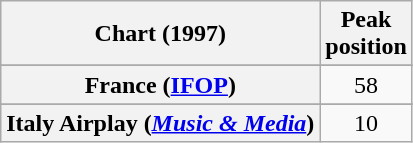<table class="wikitable plainrowheaders sortable">
<tr>
<th scope="col">Chart (1997)</th>
<th scope="col">Peak<br>position</th>
</tr>
<tr>
</tr>
<tr>
</tr>
<tr>
<th scope="row">France (<a href='#'>IFOP</a>)</th>
<td style="text-align:center;">58</td>
</tr>
<tr>
</tr>
<tr>
<th scope="row">Italy Airplay (<em><a href='#'>Music & Media</a></em>)</th>
<td style="text-align:center;">10</td>
</tr>
</table>
